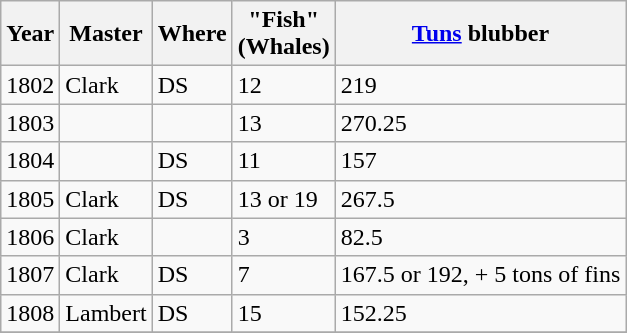<table class="sortable wikitable">
<tr>
<th>Year</th>
<th>Master</th>
<th>Where</th>
<th>"Fish"<br>(Whales)</th>
<th><a href='#'>Tuns</a> blubber</th>
</tr>
<tr>
<td>1802</td>
<td>Clark</td>
<td>DS</td>
<td>12</td>
<td>219</td>
</tr>
<tr>
<td>1803</td>
<td></td>
<td></td>
<td>13</td>
<td>270.25</td>
</tr>
<tr>
<td>1804</td>
<td></td>
<td>DS</td>
<td>11</td>
<td>157</td>
</tr>
<tr>
<td>1805</td>
<td>Clark</td>
<td>DS</td>
<td>13 or 19</td>
<td>267.5</td>
</tr>
<tr>
<td>1806</td>
<td>Clark</td>
<td></td>
<td>3</td>
<td>82.5</td>
</tr>
<tr>
<td>1807</td>
<td>Clark</td>
<td>DS</td>
<td>7</td>
<td>167.5 or 192, + 5 tons of fins</td>
</tr>
<tr>
<td>1808</td>
<td>Lambert</td>
<td>DS</td>
<td>15</td>
<td>152.25</td>
</tr>
<tr>
</tr>
</table>
